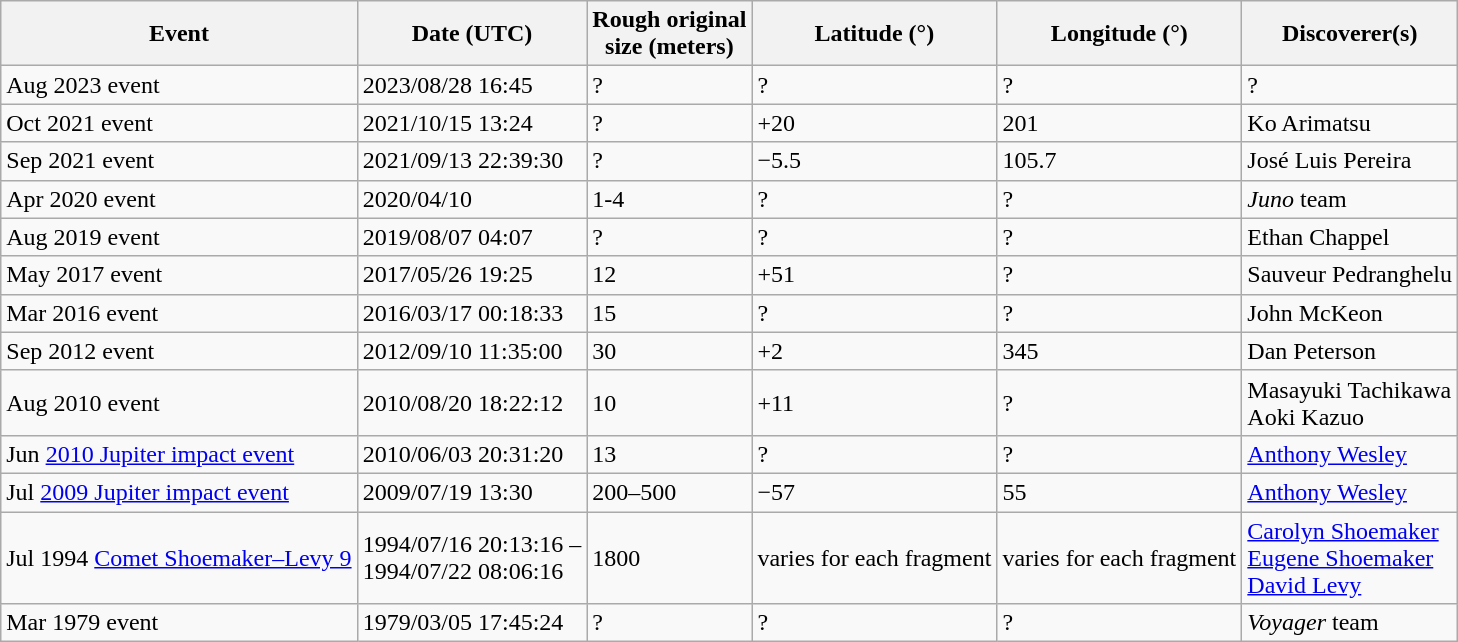<table class="wikitable sortable">
<tr>
<th>Event</th>
<th>Date (UTC)</th>
<th>Rough original<br>size (meters)</th>
<th>Latitude (°)</th>
<th>Longitude (°)</th>
<th>Discoverer(s)</th>
</tr>
<tr>
<td>Aug 2023 event</td>
<td>2023/08/28 16:45</td>
<td>?</td>
<td>?</td>
<td>?</td>
<td>?</td>
</tr>
<tr>
<td>Oct 2021 event</td>
<td>2021/10/15 13:24</td>
<td>?</td>
<td>+20</td>
<td>201</td>
<td>Ko Arimatsu</td>
</tr>
<tr>
<td>Sep 2021 event</td>
<td>2021/09/13 22:39:30</td>
<td>?</td>
<td>−5.5</td>
<td>105.7</td>
<td>José Luis Pereira</td>
</tr>
<tr>
<td>Apr 2020 event</td>
<td>2020/04/10</td>
<td>1-4</td>
<td>?</td>
<td>?</td>
<td><em>Juno</em> team</td>
</tr>
<tr>
<td>Aug 2019 event</td>
<td>2019/08/07 04:07</td>
<td>?</td>
<td>?</td>
<td>?</td>
<td>Ethan Chappel</td>
</tr>
<tr>
<td>May 2017 event</td>
<td>2017/05/26 19:25</td>
<td>12</td>
<td>+51</td>
<td>?</td>
<td>Sauveur Pedranghelu</td>
</tr>
<tr>
<td>Mar 2016 event</td>
<td>2016/03/17 00:18:33</td>
<td>15</td>
<td>?</td>
<td>?</td>
<td>John McKeon</td>
</tr>
<tr>
<td>Sep 2012 event</td>
<td>2012/09/10 11:35:00</td>
<td>30</td>
<td>+2</td>
<td>345</td>
<td>Dan Peterson</td>
</tr>
<tr>
<td>Aug 2010 event</td>
<td>2010/08/20 18:22:12</td>
<td>10</td>
<td>+11</td>
<td>?</td>
<td>Masayuki Tachikawa<br>Aoki Kazuo</td>
</tr>
<tr>
<td>Jun <a href='#'>2010 Jupiter impact event</a></td>
<td>2010/06/03 20:31:20</td>
<td>13</td>
<td>?</td>
<td>?</td>
<td><a href='#'>Anthony Wesley</a></td>
</tr>
<tr>
<td>Jul <a href='#'>2009 Jupiter impact event</a></td>
<td>2009/07/19 13:30</td>
<td>200–500</td>
<td>−57</td>
<td>55</td>
<td><a href='#'>Anthony Wesley</a></td>
</tr>
<tr>
<td>Jul 1994 <a href='#'>Comet Shoemaker–Levy 9</a></td>
<td>1994/07/16 20:13:16 –<br> 1994/07/22 08:06:16</td>
<td>1800</td>
<td>varies for each fragment</td>
<td>varies for each fragment</td>
<td><a href='#'>Carolyn Shoemaker</a><br><a href='#'>Eugene Shoemaker</a><br><a href='#'>David Levy</a></td>
</tr>
<tr>
<td>Mar 1979 event</td>
<td>1979/03/05 17:45:24</td>
<td>?</td>
<td>?</td>
<td>?</td>
<td><em>Voyager</em> team</td>
</tr>
</table>
